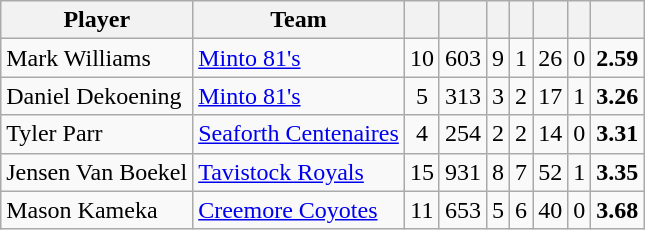<table class="wikitable" style="text-align:center">
<tr>
<th width:25%;">Player</th>
<th width:25%;">Team</th>
<th width:5%;"></th>
<th width:5%;"></th>
<th width:5%;"></th>
<th width:5%;"></th>
<th width:5%;"></th>
<th width:5%;"></th>
<th width:5%;"></th>
</tr>
<tr>
<td align=left>Mark Williams</td>
<td align=left><a href='#'>Minto 81's</a></td>
<td>10</td>
<td>603</td>
<td>9</td>
<td>1</td>
<td>26</td>
<td>0</td>
<td><strong>2.59</strong></td>
</tr>
<tr>
<td align=left>Daniel Dekoening</td>
<td align=left><a href='#'>Minto 81's</a></td>
<td>5</td>
<td>313</td>
<td>3</td>
<td>2</td>
<td>17</td>
<td>1</td>
<td><strong>3.26</strong></td>
</tr>
<tr>
<td align=left>Tyler Parr</td>
<td align=left><a href='#'>Seaforth Centenaires</a></td>
<td>4</td>
<td>254</td>
<td>2</td>
<td>2</td>
<td>14</td>
<td>0</td>
<td><strong>3.31</strong></td>
</tr>
<tr>
<td align=left>Jensen Van Boekel</td>
<td align=left><a href='#'>Tavistock Royals</a></td>
<td>15</td>
<td>931</td>
<td>8</td>
<td>7</td>
<td>52</td>
<td>1</td>
<td><strong>3.35</strong></td>
</tr>
<tr>
<td align=left>Mason Kameka</td>
<td align=left><a href='#'>Creemore Coyotes</a></td>
<td>11</td>
<td>653</td>
<td>5</td>
<td>6</td>
<td>40</td>
<td>0</td>
<td><strong>3.68</strong></td>
</tr>
</table>
